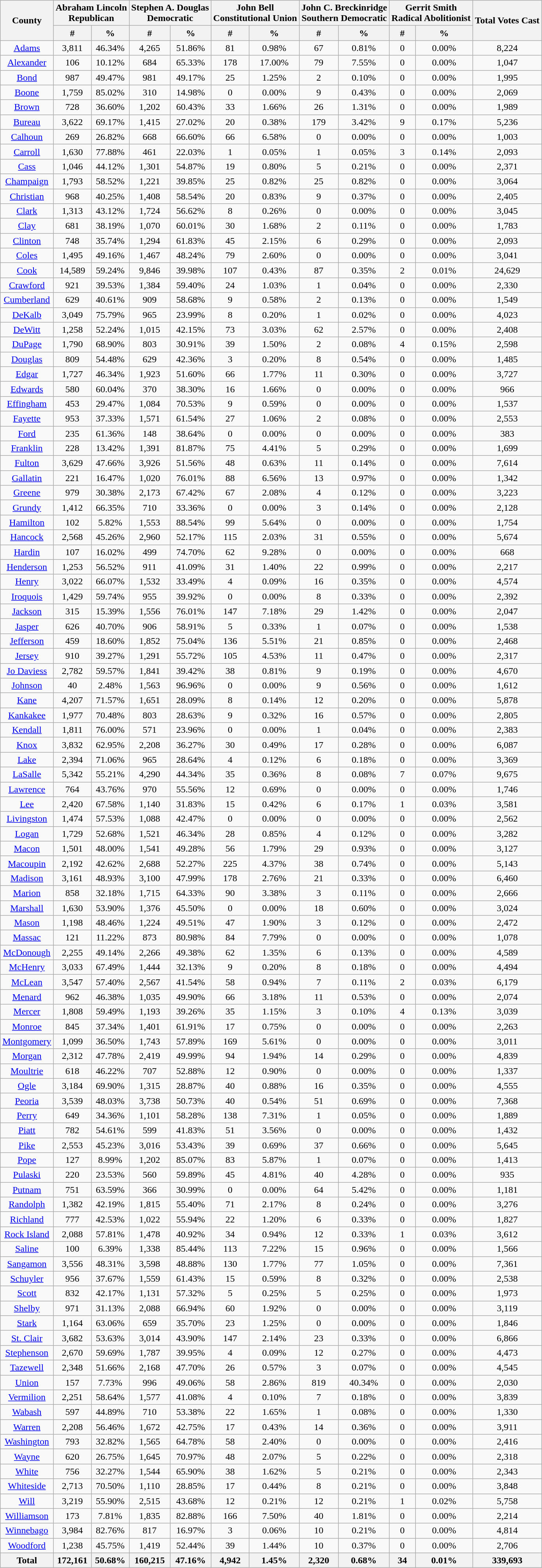<table class="wikitable sortable mw-collapsible mw-collapsed">
<tr>
<th rowspan="2">County</th>
<th colspan="2">Abraham Lincoln <br> Republican</th>
<th colspan="2">Stephen A. Douglas <br> Democratic</th>
<th colspan="2">John Bell <br> Constitutional Union</th>
<th colspan="2">John C. Breckinridge <br> Southern Democratic</th>
<th colspan="2">Gerrit Smith <br> Radical Abolitionist</th>
<th rowspan="2" data-sort-type="number">Total Votes Cast</th>
</tr>
<tr style="text-align:center;">
<th data-sort-type="number">#</th>
<th data-sort-type="number">%</th>
<th data-sort-type="number">#</th>
<th data-sort-type="number">%</th>
<th data-sort-type="number">#</th>
<th data-sort-type="number">%</th>
<th data-sort-type="number">#</th>
<th data-sort-type="number">%</th>
<th data-sort-type="number">#</th>
<th data-sort-type="number">%</th>
</tr>
<tr style="text-align:center;">
<td><a href='#'>Adams</a></td>
<td>3,811</td>
<td>46.34%</td>
<td>4,265</td>
<td>51.86%</td>
<td>81</td>
<td>0.98%</td>
<td>67</td>
<td>0.81%</td>
<td>0</td>
<td>0.00%</td>
<td>8,224</td>
</tr>
<tr style="text-align:center;">
<td><a href='#'>Alexander</a></td>
<td>106</td>
<td>10.12%</td>
<td>684</td>
<td>65.33%</td>
<td>178</td>
<td>17.00%</td>
<td>79</td>
<td>7.55%</td>
<td>0</td>
<td>0.00%</td>
<td>1,047</td>
</tr>
<tr style="text-align:center;">
<td><a href='#'>Bond</a></td>
<td>987</td>
<td>49.47%</td>
<td>981</td>
<td>49.17%</td>
<td>25</td>
<td>1.25%</td>
<td>2</td>
<td>0.10%</td>
<td>0</td>
<td>0.00%</td>
<td>1,995</td>
</tr>
<tr style="text-align:center;">
<td><a href='#'>Boone</a></td>
<td>1,759</td>
<td>85.02%</td>
<td>310</td>
<td>14.98%</td>
<td>0</td>
<td>0.00%</td>
<td>9</td>
<td>0.43%</td>
<td>0</td>
<td>0.00%</td>
<td>2,069</td>
</tr>
<tr style="text-align:center;">
<td><a href='#'>Brown</a></td>
<td>728</td>
<td>36.60%</td>
<td>1,202</td>
<td>60.43%</td>
<td>33</td>
<td>1.66%</td>
<td>26</td>
<td>1.31%</td>
<td>0</td>
<td>0.00%</td>
<td>1,989</td>
</tr>
<tr style="text-align:center;">
<td><a href='#'>Bureau</a></td>
<td>3,622</td>
<td>69.17%</td>
<td>1,415</td>
<td>27.02%</td>
<td>20</td>
<td>0.38%</td>
<td>179</td>
<td>3.42%</td>
<td>9</td>
<td>0.17%</td>
<td>5,236</td>
</tr>
<tr style="text-align:center;">
<td><a href='#'>Calhoun</a></td>
<td>269</td>
<td>26.82%</td>
<td>668</td>
<td>66.60%</td>
<td>66</td>
<td>6.58%</td>
<td>0</td>
<td>0.00%</td>
<td>0</td>
<td>0.00%</td>
<td>1,003</td>
</tr>
<tr style="text-align:center;">
<td><a href='#'>Carroll</a></td>
<td>1,630</td>
<td>77.88%</td>
<td>461</td>
<td>22.03%</td>
<td>1</td>
<td>0.05%</td>
<td>1</td>
<td>0.05%</td>
<td>3</td>
<td>0.14%</td>
<td>2,093</td>
</tr>
<tr style="text-align:center;">
<td><a href='#'>Cass</a></td>
<td>1,046</td>
<td>44.12%</td>
<td>1,301</td>
<td>54.87%</td>
<td>19</td>
<td>0.80%</td>
<td>5</td>
<td>0.21%</td>
<td>0</td>
<td>0.00%</td>
<td>2,371</td>
</tr>
<tr style="text-align:center;">
<td><a href='#'>Champaign</a></td>
<td>1,793</td>
<td>58.52%</td>
<td>1,221</td>
<td>39.85%</td>
<td>25</td>
<td>0.82%</td>
<td>25</td>
<td>0.82%</td>
<td>0</td>
<td>0.00%</td>
<td>3,064</td>
</tr>
<tr style="text-align:center;">
<td><a href='#'>Christian</a></td>
<td>968</td>
<td>40.25%</td>
<td>1,408</td>
<td>58.54%</td>
<td>20</td>
<td>0.83%</td>
<td>9</td>
<td>0.37%</td>
<td>0</td>
<td>0.00%</td>
<td>2,405</td>
</tr>
<tr style="text-align:center;">
<td><a href='#'>Clark</a></td>
<td>1,313</td>
<td>43.12%</td>
<td>1,724</td>
<td>56.62%</td>
<td>8</td>
<td>0.26%</td>
<td>0</td>
<td>0.00%</td>
<td>0</td>
<td>0.00%</td>
<td>3,045</td>
</tr>
<tr style="text-align:center;">
<td><a href='#'>Clay</a></td>
<td>681</td>
<td>38.19%</td>
<td>1,070</td>
<td>60.01%</td>
<td>30</td>
<td>1.68%</td>
<td>2</td>
<td>0.11%</td>
<td>0</td>
<td>0.00%</td>
<td>1,783</td>
</tr>
<tr style="text-align:center;">
<td><a href='#'>Clinton</a></td>
<td>748</td>
<td>35.74%</td>
<td>1,294</td>
<td>61.83%</td>
<td>45</td>
<td>2.15%</td>
<td>6</td>
<td>0.29%</td>
<td>0</td>
<td>0.00%</td>
<td>2,093</td>
</tr>
<tr style="text-align:center;">
<td><a href='#'>Coles</a></td>
<td>1,495</td>
<td>49.16%</td>
<td>1,467</td>
<td>48.24%</td>
<td>79</td>
<td>2.60%</td>
<td>0</td>
<td>0.00%</td>
<td>0</td>
<td>0.00%</td>
<td>3,041</td>
</tr>
<tr style="text-align:center;">
<td><a href='#'>Cook</a></td>
<td>14,589</td>
<td>59.24%</td>
<td>9,846</td>
<td>39.98%</td>
<td>107</td>
<td>0.43%</td>
<td>87</td>
<td>0.35%</td>
<td>2</td>
<td>0.01%</td>
<td>24,629</td>
</tr>
<tr style="text-align:center;">
<td><a href='#'>Crawford</a></td>
<td>921</td>
<td>39.53%</td>
<td>1,384</td>
<td>59.40%</td>
<td>24</td>
<td>1.03%</td>
<td>1</td>
<td>0.04%</td>
<td>0</td>
<td>0.00%</td>
<td>2,330</td>
</tr>
<tr style="text-align:center;">
<td><a href='#'>Cumberland</a></td>
<td>629</td>
<td>40.61%</td>
<td>909</td>
<td>58.68%</td>
<td>9</td>
<td>0.58%</td>
<td>2</td>
<td>0.13%</td>
<td>0</td>
<td>0.00%</td>
<td>1,549</td>
</tr>
<tr style="text-align:center;">
<td><a href='#'>DeKalb</a></td>
<td>3,049</td>
<td>75.79%</td>
<td>965</td>
<td>23.99%</td>
<td>8</td>
<td>0.20%</td>
<td>1</td>
<td>0.02%</td>
<td>0</td>
<td>0.00%</td>
<td>4,023</td>
</tr>
<tr style="text-align:center;">
<td><a href='#'>DeWitt</a></td>
<td>1,258</td>
<td>52.24%</td>
<td>1,015</td>
<td>42.15%</td>
<td>73</td>
<td>3.03%</td>
<td>62</td>
<td>2.57%</td>
<td>0</td>
<td>0.00%</td>
<td>2,408</td>
</tr>
<tr style="text-align:center;">
<td><a href='#'>DuPage</a></td>
<td>1,790</td>
<td>68.90%</td>
<td>803</td>
<td>30.91%</td>
<td>39</td>
<td>1.50%</td>
<td>2</td>
<td>0.08%</td>
<td>4</td>
<td>0.15%</td>
<td>2,598</td>
</tr>
<tr style="text-align:center;">
<td><a href='#'>Douglas</a></td>
<td>809</td>
<td>54.48%</td>
<td>629</td>
<td>42.36%</td>
<td>3</td>
<td>0.20%</td>
<td>8</td>
<td>0.54%</td>
<td>0</td>
<td>0.00%</td>
<td>1,485</td>
</tr>
<tr style="text-align:center;">
<td><a href='#'>Edgar</a></td>
<td>1,727</td>
<td>46.34%</td>
<td>1,923</td>
<td>51.60%</td>
<td>66</td>
<td>1.77%</td>
<td>11</td>
<td>0.30%</td>
<td>0</td>
<td>0.00%</td>
<td>3,727</td>
</tr>
<tr style="text-align:center;">
<td><a href='#'>Edwards</a></td>
<td>580</td>
<td>60.04%</td>
<td>370</td>
<td>38.30%</td>
<td>16</td>
<td>1.66%</td>
<td>0</td>
<td>0.00%</td>
<td>0</td>
<td>0.00%</td>
<td>966</td>
</tr>
<tr style="text-align:center;">
<td><a href='#'>Effingham</a></td>
<td>453</td>
<td>29.47%</td>
<td>1,084</td>
<td>70.53%</td>
<td>9</td>
<td>0.59%</td>
<td>0</td>
<td>0.00%</td>
<td>0</td>
<td>0.00%</td>
<td>1,537</td>
</tr>
<tr style="text-align:center;">
<td><a href='#'>Fayette</a></td>
<td>953</td>
<td>37.33%</td>
<td>1,571</td>
<td>61.54%</td>
<td>27</td>
<td>1.06%</td>
<td>2</td>
<td>0.08%</td>
<td>0</td>
<td>0.00%</td>
<td>2,553</td>
</tr>
<tr style="text-align:center;">
<td><a href='#'>Ford</a></td>
<td>235</td>
<td>61.36%</td>
<td>148</td>
<td>38.64%</td>
<td>0</td>
<td>0.00%</td>
<td>0</td>
<td>0.00%</td>
<td>0</td>
<td>0.00%</td>
<td>383</td>
</tr>
<tr style="text-align:center;">
<td><a href='#'>Franklin</a></td>
<td>228</td>
<td>13.42%</td>
<td>1,391</td>
<td>81.87%</td>
<td>75</td>
<td>4.41%</td>
<td>5</td>
<td>0.29%</td>
<td>0</td>
<td>0.00%</td>
<td>1,699</td>
</tr>
<tr style="text-align:center;">
<td><a href='#'>Fulton</a></td>
<td>3,629</td>
<td>47.66%</td>
<td>3,926</td>
<td>51.56%</td>
<td>48</td>
<td>0.63%</td>
<td>11</td>
<td>0.14%</td>
<td>0</td>
<td>0.00%</td>
<td>7,614</td>
</tr>
<tr style="text-align:center;">
<td><a href='#'>Gallatin</a></td>
<td>221</td>
<td>16.47%</td>
<td>1,020</td>
<td>76.01%</td>
<td>88</td>
<td>6.56%</td>
<td>13</td>
<td>0.97%</td>
<td>0</td>
<td>0.00%</td>
<td>1,342</td>
</tr>
<tr style="text-align:center;">
<td><a href='#'>Greene</a></td>
<td>979</td>
<td>30.38%</td>
<td>2,173</td>
<td>67.42%</td>
<td>67</td>
<td>2.08%</td>
<td>4</td>
<td>0.12%</td>
<td>0</td>
<td>0.00%</td>
<td>3,223</td>
</tr>
<tr style="text-align:center;">
<td><a href='#'>Grundy</a></td>
<td>1,412</td>
<td>66.35%</td>
<td>710</td>
<td>33.36%</td>
<td>0</td>
<td>0.00%</td>
<td>3</td>
<td>0.14%</td>
<td>0</td>
<td>0.00%</td>
<td>2,128</td>
</tr>
<tr style="text-align:center;">
<td><a href='#'>Hamilton</a></td>
<td>102</td>
<td>5.82%</td>
<td>1,553</td>
<td>88.54%</td>
<td>99</td>
<td>5.64%</td>
<td>0</td>
<td>0.00%</td>
<td>0</td>
<td>0.00%</td>
<td>1,754</td>
</tr>
<tr style="text-align:center;">
<td><a href='#'>Hancock</a></td>
<td>2,568</td>
<td>45.26%</td>
<td>2,960</td>
<td>52.17%</td>
<td>115</td>
<td>2.03%</td>
<td>31</td>
<td>0.55%</td>
<td>0</td>
<td>0.00%</td>
<td>5,674</td>
</tr>
<tr style="text-align:center;">
<td><a href='#'>Hardin</a></td>
<td>107</td>
<td>16.02%</td>
<td>499</td>
<td>74.70%</td>
<td>62</td>
<td>9.28%</td>
<td>0</td>
<td>0.00%</td>
<td>0</td>
<td>0.00%</td>
<td>668</td>
</tr>
<tr style="text-align:center;">
<td><a href='#'>Henderson</a></td>
<td>1,253</td>
<td>56.52%</td>
<td>911</td>
<td>41.09%</td>
<td>31</td>
<td>1.40%</td>
<td>22</td>
<td>0.99%</td>
<td>0</td>
<td>0.00%</td>
<td>2,217</td>
</tr>
<tr style="text-align:center;">
<td><a href='#'>Henry</a></td>
<td>3,022</td>
<td>66.07%</td>
<td>1,532</td>
<td>33.49%</td>
<td>4</td>
<td>0.09%</td>
<td>16</td>
<td>0.35%</td>
<td>0</td>
<td>0.00%</td>
<td>4,574</td>
</tr>
<tr style="text-align:center;">
<td><a href='#'>Iroquois</a></td>
<td>1,429</td>
<td>59.74%</td>
<td>955</td>
<td>39.92%</td>
<td>0</td>
<td>0.00%</td>
<td>8</td>
<td>0.33%</td>
<td>0</td>
<td>0.00%</td>
<td>2,392</td>
</tr>
<tr style="text-align:center;">
<td><a href='#'>Jackson</a></td>
<td>315</td>
<td>15.39%</td>
<td>1,556</td>
<td>76.01%</td>
<td>147</td>
<td>7.18%</td>
<td>29</td>
<td>1.42%</td>
<td>0</td>
<td>0.00%</td>
<td>2,047</td>
</tr>
<tr style="text-align:center;">
<td><a href='#'>Jasper</a></td>
<td>626</td>
<td>40.70%</td>
<td>906</td>
<td>58.91%</td>
<td>5</td>
<td>0.33%</td>
<td>1</td>
<td>0.07%</td>
<td>0</td>
<td>0.00%</td>
<td>1,538</td>
</tr>
<tr style="text-align:center;">
<td><a href='#'>Jefferson</a></td>
<td>459</td>
<td>18.60%</td>
<td>1,852</td>
<td>75.04%</td>
<td>136</td>
<td>5.51%</td>
<td>21</td>
<td>0.85%</td>
<td>0</td>
<td>0.00%</td>
<td>2,468</td>
</tr>
<tr style="text-align:center;">
<td><a href='#'>Jersey</a></td>
<td>910</td>
<td>39.27%</td>
<td>1,291</td>
<td>55.72%</td>
<td>105</td>
<td>4.53%</td>
<td>11</td>
<td>0.47%</td>
<td>0</td>
<td>0.00%</td>
<td>2,317</td>
</tr>
<tr style="text-align:center;">
<td><a href='#'>Jo Daviess</a></td>
<td>2,782</td>
<td>59.57%</td>
<td>1,841</td>
<td>39.42%</td>
<td>38</td>
<td>0.81%</td>
<td>9</td>
<td>0.19%</td>
<td>0</td>
<td>0.00%</td>
<td>4,670</td>
</tr>
<tr style="text-align:center;">
<td><a href='#'>Johnson</a></td>
<td>40</td>
<td>2.48%</td>
<td>1,563</td>
<td>96.96%</td>
<td>0</td>
<td>0.00%</td>
<td>9</td>
<td>0.56%</td>
<td>0</td>
<td>0.00%</td>
<td>1,612</td>
</tr>
<tr style="text-align:center;">
<td><a href='#'>Kane</a></td>
<td>4,207</td>
<td>71.57%</td>
<td>1,651</td>
<td>28.09%</td>
<td>8</td>
<td>0.14%</td>
<td>12</td>
<td>0.20%</td>
<td>0</td>
<td>0.00%</td>
<td>5,878</td>
</tr>
<tr style="text-align:center;">
<td><a href='#'>Kankakee</a></td>
<td>1,977</td>
<td>70.48%</td>
<td>803</td>
<td>28.63%</td>
<td>9</td>
<td>0.32%</td>
<td>16</td>
<td>0.57%</td>
<td>0</td>
<td>0.00%</td>
<td>2,805</td>
</tr>
<tr style="text-align:center;">
<td><a href='#'>Kendall</a></td>
<td>1,811</td>
<td>76.00%</td>
<td>571</td>
<td>23.96%</td>
<td>0</td>
<td>0.00%</td>
<td>1</td>
<td>0.04%</td>
<td>0</td>
<td>0.00%</td>
<td>2,383</td>
</tr>
<tr style="text-align:center;">
<td><a href='#'>Knox</a></td>
<td>3,832</td>
<td>62.95%</td>
<td>2,208</td>
<td>36.27%</td>
<td>30</td>
<td>0.49%</td>
<td>17</td>
<td>0.28%</td>
<td>0</td>
<td>0.00%</td>
<td>6,087</td>
</tr>
<tr style="text-align:center;">
<td><a href='#'>Lake</a></td>
<td>2,394</td>
<td>71.06%</td>
<td>965</td>
<td>28.64%</td>
<td>4</td>
<td>0.12%</td>
<td>6</td>
<td>0.18%</td>
<td>0</td>
<td>0.00%</td>
<td>3,369</td>
</tr>
<tr style="text-align:center;">
<td><a href='#'>LaSalle</a></td>
<td>5,342</td>
<td>55.21%</td>
<td>4,290</td>
<td>44.34%</td>
<td>35</td>
<td>0.36%</td>
<td>8</td>
<td>0.08%</td>
<td>7</td>
<td>0.07%</td>
<td>9,675</td>
</tr>
<tr style="text-align:center;">
<td><a href='#'>Lawrence</a></td>
<td>764</td>
<td>43.76%</td>
<td>970</td>
<td>55.56%</td>
<td>12</td>
<td>0.69%</td>
<td>0</td>
<td>0.00%</td>
<td>0</td>
<td>0.00%</td>
<td>1,746</td>
</tr>
<tr style="text-align:center;">
<td><a href='#'>Lee</a></td>
<td>2,420</td>
<td>67.58%</td>
<td>1,140</td>
<td>31.83%</td>
<td>15</td>
<td>0.42%</td>
<td>6</td>
<td>0.17%</td>
<td>1</td>
<td>0.03%</td>
<td>3,581</td>
</tr>
<tr style="text-align:center;">
<td><a href='#'>Livingston</a></td>
<td>1,474</td>
<td>57.53%</td>
<td>1,088</td>
<td>42.47%</td>
<td>0</td>
<td>0.00%</td>
<td>0</td>
<td>0.00%</td>
<td>0</td>
<td>0.00%</td>
<td>2,562</td>
</tr>
<tr style="text-align:center;">
<td><a href='#'>Logan</a></td>
<td>1,729</td>
<td>52.68%</td>
<td>1,521</td>
<td>46.34%</td>
<td>28</td>
<td>0.85%</td>
<td>4</td>
<td>0.12%</td>
<td>0</td>
<td>0.00%</td>
<td>3,282</td>
</tr>
<tr style="text-align:center;">
<td><a href='#'>Macon</a></td>
<td>1,501</td>
<td>48.00%</td>
<td>1,541</td>
<td>49.28%</td>
<td>56</td>
<td>1.79%</td>
<td>29</td>
<td>0.93%</td>
<td>0</td>
<td>0.00%</td>
<td>3,127</td>
</tr>
<tr style="text-align:center;">
<td><a href='#'>Macoupin</a></td>
<td>2,192</td>
<td>42.62%</td>
<td>2,688</td>
<td>52.27%</td>
<td>225</td>
<td>4.37%</td>
<td>38</td>
<td>0.74%</td>
<td>0</td>
<td>0.00%</td>
<td>5,143</td>
</tr>
<tr style="text-align:center;">
<td><a href='#'>Madison</a></td>
<td>3,161</td>
<td>48.93%</td>
<td>3,100</td>
<td>47.99%</td>
<td>178</td>
<td>2.76%</td>
<td>21</td>
<td>0.33%</td>
<td>0</td>
<td>0.00%</td>
<td>6,460</td>
</tr>
<tr style="text-align:center;">
<td><a href='#'>Marion</a></td>
<td>858</td>
<td>32.18%</td>
<td>1,715</td>
<td>64.33%</td>
<td>90</td>
<td>3.38%</td>
<td>3</td>
<td>0.11%</td>
<td>0</td>
<td>0.00%</td>
<td>2,666</td>
</tr>
<tr style="text-align:center;">
<td><a href='#'>Marshall</a></td>
<td>1,630</td>
<td>53.90%</td>
<td>1,376</td>
<td>45.50%</td>
<td>0</td>
<td>0.00%</td>
<td>18</td>
<td>0.60%</td>
<td>0</td>
<td>0.00%</td>
<td>3,024</td>
</tr>
<tr style="text-align:center;">
<td><a href='#'>Mason</a></td>
<td>1,198</td>
<td>48.46%</td>
<td>1,224</td>
<td>49.51%</td>
<td>47</td>
<td>1.90%</td>
<td>3</td>
<td>0.12%</td>
<td>0</td>
<td>0.00%</td>
<td>2,472</td>
</tr>
<tr style="text-align:center;">
<td><a href='#'>Massac</a></td>
<td>121</td>
<td>11.22%</td>
<td>873</td>
<td>80.98%</td>
<td>84</td>
<td>7.79%</td>
<td>0</td>
<td>0.00%</td>
<td>0</td>
<td>0.00%</td>
<td>1,078</td>
</tr>
<tr style="text-align:center;">
<td><a href='#'>McDonough</a></td>
<td>2,255</td>
<td>49.14%</td>
<td>2,266</td>
<td>49.38%</td>
<td>62</td>
<td>1.35%</td>
<td>6</td>
<td>0.13%</td>
<td>0</td>
<td>0.00%</td>
<td>4,589</td>
</tr>
<tr style="text-align:center;">
<td><a href='#'>McHenry</a></td>
<td>3,033</td>
<td>67.49%</td>
<td>1,444</td>
<td>32.13%</td>
<td>9</td>
<td>0.20%</td>
<td>8</td>
<td>0.18%</td>
<td>0</td>
<td>0.00%</td>
<td>4,494</td>
</tr>
<tr style="text-align:center;">
<td><a href='#'>McLean</a></td>
<td>3,547</td>
<td>57.40%</td>
<td>2,567</td>
<td>41.54%</td>
<td>58</td>
<td>0.94%</td>
<td>7</td>
<td>0.11%</td>
<td>2</td>
<td>0.03%</td>
<td>6,179</td>
</tr>
<tr style="text-align:center;">
<td><a href='#'>Menard</a></td>
<td>962</td>
<td>46.38%</td>
<td>1,035</td>
<td>49.90%</td>
<td>66</td>
<td>3.18%</td>
<td>11</td>
<td>0.53%</td>
<td>0</td>
<td>0.00%</td>
<td>2,074</td>
</tr>
<tr style="text-align:center;">
<td><a href='#'>Mercer</a></td>
<td>1,808</td>
<td>59.49%</td>
<td>1,193</td>
<td>39.26%</td>
<td>35</td>
<td>1.15%</td>
<td>3</td>
<td>0.10%</td>
<td>4</td>
<td>0.13%</td>
<td>3,039</td>
</tr>
<tr style="text-align:center;">
<td><a href='#'>Monroe</a></td>
<td>845</td>
<td>37.34%</td>
<td>1,401</td>
<td>61.91%</td>
<td>17</td>
<td>0.75%</td>
<td>0</td>
<td>0.00%</td>
<td>0</td>
<td>0.00%</td>
<td>2,263</td>
</tr>
<tr style="text-align:center;">
<td><a href='#'>Montgomery</a></td>
<td>1,099</td>
<td>36.50%</td>
<td>1,743</td>
<td>57.89%</td>
<td>169</td>
<td>5.61%</td>
<td>0</td>
<td>0.00%</td>
<td>0</td>
<td>0.00%</td>
<td>3,011</td>
</tr>
<tr style="text-align:center;">
<td><a href='#'>Morgan</a></td>
<td>2,312</td>
<td>47.78%</td>
<td>2,419</td>
<td>49.99%</td>
<td>94</td>
<td>1.94%</td>
<td>14</td>
<td>0.29%</td>
<td>0</td>
<td>0.00%</td>
<td>4,839</td>
</tr>
<tr style="text-align:center;">
<td><a href='#'>Moultrie</a></td>
<td>618</td>
<td>46.22%</td>
<td>707</td>
<td>52.88%</td>
<td>12</td>
<td>0.90%</td>
<td>0</td>
<td>0.00%</td>
<td>0</td>
<td>0.00%</td>
<td>1,337</td>
</tr>
<tr style="text-align:center;">
<td><a href='#'>Ogle</a></td>
<td>3,184</td>
<td>69.90%</td>
<td>1,315</td>
<td>28.87%</td>
<td>40</td>
<td>0.88%</td>
<td>16</td>
<td>0.35%</td>
<td>0</td>
<td>0.00%</td>
<td>4,555</td>
</tr>
<tr style="text-align:center;">
<td><a href='#'>Peoria</a></td>
<td>3,539</td>
<td>48.03%</td>
<td>3,738</td>
<td>50.73%</td>
<td>40</td>
<td>0.54%</td>
<td>51</td>
<td>0.69%</td>
<td>0</td>
<td>0.00%</td>
<td>7,368</td>
</tr>
<tr style="text-align:center;">
<td><a href='#'>Perry</a></td>
<td>649</td>
<td>34.36%</td>
<td>1,101</td>
<td>58.28%</td>
<td>138</td>
<td>7.31%</td>
<td>1</td>
<td>0.05%</td>
<td>0</td>
<td>0.00%</td>
<td>1,889</td>
</tr>
<tr style="text-align:center;">
<td><a href='#'>Piatt</a></td>
<td>782</td>
<td>54.61%</td>
<td>599</td>
<td>41.83%</td>
<td>51</td>
<td>3.56%</td>
<td>0</td>
<td>0.00%</td>
<td>0</td>
<td>0.00%</td>
<td>1,432</td>
</tr>
<tr style="text-align:center;">
<td><a href='#'>Pike</a></td>
<td>2,553</td>
<td>45.23%</td>
<td>3,016</td>
<td>53.43%</td>
<td>39</td>
<td>0.69%</td>
<td>37</td>
<td>0.66%</td>
<td>0</td>
<td>0.00%</td>
<td>5,645</td>
</tr>
<tr style="text-align:center;">
<td><a href='#'>Pope</a></td>
<td>127</td>
<td>8.99%</td>
<td>1,202</td>
<td>85.07%</td>
<td>83</td>
<td>5.87%</td>
<td>1</td>
<td>0.07%</td>
<td>0</td>
<td>0.00%</td>
<td>1,413</td>
</tr>
<tr style="text-align:center;">
<td><a href='#'>Pulaski</a></td>
<td>220</td>
<td>23.53%</td>
<td>560</td>
<td>59.89%</td>
<td>45</td>
<td>4.81%</td>
<td>40</td>
<td>4.28%</td>
<td>0</td>
<td>0.00%</td>
<td>935</td>
</tr>
<tr style="text-align:center;">
<td><a href='#'>Putnam</a></td>
<td>751</td>
<td>63.59%</td>
<td>366</td>
<td>30.99%</td>
<td>0</td>
<td>0.00%</td>
<td>64</td>
<td>5.42%</td>
<td>0</td>
<td>0.00%</td>
<td>1,181</td>
</tr>
<tr style="text-align:center;">
<td><a href='#'>Randolph</a></td>
<td>1,382</td>
<td>42.19%</td>
<td>1,815</td>
<td>55.40%</td>
<td>71</td>
<td>2.17%</td>
<td>8</td>
<td>0.24%</td>
<td>0</td>
<td>0.00%</td>
<td>3,276</td>
</tr>
<tr style="text-align:center;">
<td><a href='#'>Richland</a></td>
<td>777</td>
<td>42.53%</td>
<td>1,022</td>
<td>55.94%</td>
<td>22</td>
<td>1.20%</td>
<td>6</td>
<td>0.33%</td>
<td>0</td>
<td>0.00%</td>
<td>1,827</td>
</tr>
<tr style="text-align:center;">
<td><a href='#'>Rock Island</a></td>
<td>2,088</td>
<td>57.81%</td>
<td>1,478</td>
<td>40.92%</td>
<td>34</td>
<td>0.94%</td>
<td>12</td>
<td>0.33%</td>
<td>1</td>
<td>0.03%</td>
<td>3,612</td>
</tr>
<tr style="text-align:center;">
<td><a href='#'>Saline</a></td>
<td>100</td>
<td>6.39%</td>
<td>1,338</td>
<td>85.44%</td>
<td>113</td>
<td>7.22%</td>
<td>15</td>
<td>0.96%</td>
<td>0</td>
<td>0.00%</td>
<td>1,566</td>
</tr>
<tr style="text-align:center;">
<td><a href='#'>Sangamon</a></td>
<td>3,556</td>
<td>48.31%</td>
<td>3,598</td>
<td>48.88%</td>
<td>130</td>
<td>1.77%</td>
<td>77</td>
<td>1.05%</td>
<td>0</td>
<td>0.00%</td>
<td>7,361</td>
</tr>
<tr style="text-align:center;">
<td><a href='#'>Schuyler</a></td>
<td>956</td>
<td>37.67%</td>
<td>1,559</td>
<td>61.43%</td>
<td>15</td>
<td>0.59%</td>
<td>8</td>
<td>0.32%</td>
<td>0</td>
<td>0.00%</td>
<td>2,538</td>
</tr>
<tr style="text-align:center;">
<td><a href='#'>Scott</a></td>
<td>832</td>
<td>42.17%</td>
<td>1,131</td>
<td>57.32%</td>
<td>5</td>
<td>0.25%</td>
<td>5</td>
<td>0.25%</td>
<td>0</td>
<td>0.00%</td>
<td>1,973</td>
</tr>
<tr style="text-align:center;">
<td><a href='#'>Shelby</a></td>
<td>971</td>
<td>31.13%</td>
<td>2,088</td>
<td>66.94%</td>
<td>60</td>
<td>1.92%</td>
<td>0</td>
<td>0.00%</td>
<td>0</td>
<td>0.00%</td>
<td>3,119</td>
</tr>
<tr style="text-align:center;">
<td><a href='#'>Stark</a></td>
<td>1,164</td>
<td>63.06%</td>
<td>659</td>
<td>35.70%</td>
<td>23</td>
<td>1.25%</td>
<td>0</td>
<td>0.00%</td>
<td>0</td>
<td>0.00%</td>
<td>1,846</td>
</tr>
<tr style="text-align:center;">
<td><a href='#'>St. Clair</a></td>
<td>3,682</td>
<td>53.63%</td>
<td>3,014</td>
<td>43.90%</td>
<td>147</td>
<td>2.14%</td>
<td>23</td>
<td>0.33%</td>
<td>0</td>
<td>0.00%</td>
<td>6,866</td>
</tr>
<tr style="text-align:center;">
<td><a href='#'>Stephenson</a></td>
<td>2,670</td>
<td>59.69%</td>
<td>1,787</td>
<td>39.95%</td>
<td>4</td>
<td>0.09%</td>
<td>12</td>
<td>0.27%</td>
<td>0</td>
<td>0.00%</td>
<td>4,473</td>
</tr>
<tr style="text-align:center;">
<td><a href='#'>Tazewell</a></td>
<td>2,348</td>
<td>51.66%</td>
<td>2,168</td>
<td>47.70%</td>
<td>26</td>
<td>0.57%</td>
<td>3</td>
<td>0.07%</td>
<td>0</td>
<td>0.00%</td>
<td>4,545</td>
</tr>
<tr style="text-align:center;">
<td><a href='#'>Union</a></td>
<td>157</td>
<td>7.73%</td>
<td>996</td>
<td>49.06%</td>
<td>58</td>
<td>2.86%</td>
<td>819</td>
<td>40.34%</td>
<td>0</td>
<td>0.00%</td>
<td>2,030</td>
</tr>
<tr style="text-align:center;">
<td><a href='#'>Vermilion</a></td>
<td>2,251</td>
<td>58.64%</td>
<td>1,577</td>
<td>41.08%</td>
<td>4</td>
<td>0.10%</td>
<td>7</td>
<td>0.18%</td>
<td>0</td>
<td>0.00%</td>
<td>3,839</td>
</tr>
<tr style="text-align:center;">
<td><a href='#'>Wabash</a></td>
<td>597</td>
<td>44.89%</td>
<td>710</td>
<td>53.38%</td>
<td>22</td>
<td>1.65%</td>
<td>1</td>
<td>0.08%</td>
<td>0</td>
<td>0.00%</td>
<td>1,330</td>
</tr>
<tr style="text-align:center;">
<td><a href='#'>Warren</a></td>
<td>2,208</td>
<td>56.46%</td>
<td>1,672</td>
<td>42.75%</td>
<td>17</td>
<td>0.43%</td>
<td>14</td>
<td>0.36%</td>
<td>0</td>
<td>0.00%</td>
<td>3,911</td>
</tr>
<tr style="text-align:center;">
<td><a href='#'>Washington</a></td>
<td>793</td>
<td>32.82%</td>
<td>1,565</td>
<td>64.78%</td>
<td>58</td>
<td>2.40%</td>
<td>0</td>
<td>0.00%</td>
<td>0</td>
<td>0.00%</td>
<td>2,416</td>
</tr>
<tr style="text-align:center;">
<td><a href='#'>Wayne</a></td>
<td>620</td>
<td>26.75%</td>
<td>1,645</td>
<td>70.97%</td>
<td>48</td>
<td>2.07%</td>
<td>5</td>
<td>0.22%</td>
<td>0</td>
<td>0.00%</td>
<td>2,318</td>
</tr>
<tr style="text-align:center;">
<td><a href='#'>White</a></td>
<td>756</td>
<td>32.27%</td>
<td>1,544</td>
<td>65.90%</td>
<td>38</td>
<td>1.62%</td>
<td>5</td>
<td>0.21%</td>
<td>0</td>
<td>0.00%</td>
<td>2,343</td>
</tr>
<tr style="text-align:center;">
<td><a href='#'>Whiteside</a></td>
<td>2,713</td>
<td>70.50%</td>
<td>1,110</td>
<td>28.85%</td>
<td>17</td>
<td>0.44%</td>
<td>8</td>
<td>0.21%</td>
<td>0</td>
<td>0.00%</td>
<td>3,848</td>
</tr>
<tr style="text-align:center;">
<td><a href='#'>Will</a></td>
<td>3,219</td>
<td>55.90%</td>
<td>2,515</td>
<td>43.68%</td>
<td>12</td>
<td>0.21%</td>
<td>12</td>
<td>0.21%</td>
<td>1</td>
<td>0.02%</td>
<td>5,758</td>
</tr>
<tr style="text-align:center;">
<td><a href='#'>Williamson</a></td>
<td>173</td>
<td>7.81%</td>
<td>1,835</td>
<td>82.88%</td>
<td>166</td>
<td>7.50%</td>
<td>40</td>
<td>1.81%</td>
<td>0</td>
<td>0.00%</td>
<td>2,214</td>
</tr>
<tr style="text-align:center;">
<td><a href='#'>Winnebago</a></td>
<td>3,984</td>
<td>82.76%</td>
<td>817</td>
<td>16.97%</td>
<td>3</td>
<td>0.06%</td>
<td>10</td>
<td>0.21%</td>
<td>0</td>
<td>0.00%</td>
<td>4,814</td>
</tr>
<tr style="text-align:center;">
<td><a href='#'>Woodford</a></td>
<td>1,238</td>
<td>45.75%</td>
<td>1,419</td>
<td>52.44%</td>
<td>39</td>
<td>1.44%</td>
<td>10</td>
<td>0.37%</td>
<td>0</td>
<td>0.00%</td>
<td>2,706</td>
</tr>
<tr style="text-align:center;">
<th>Total</th>
<th>172,161</th>
<th>50.68%</th>
<th>160,215</th>
<th>47.16%</th>
<th>4,942</th>
<th>1.45%</th>
<th>2,320</th>
<th>0.68%</th>
<th>34</th>
<th>0.01%</th>
<th>339,693</th>
</tr>
</table>
